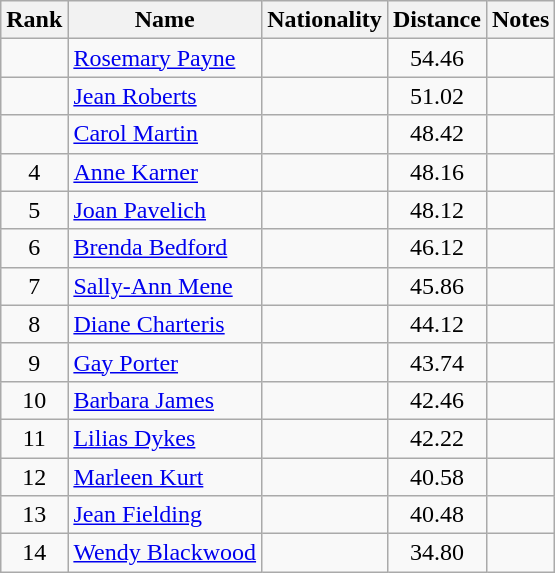<table class="wikitable sortable" style=" text-align:center;">
<tr>
<th scope=col>Rank</th>
<th scope=col>Name</th>
<th scope=col>Nationality</th>
<th scope=col>Distance</th>
<th scope=col>Notes</th>
</tr>
<tr>
<td></td>
<td style="text-align:left;"><a href='#'>Rosemary Payne</a></td>
<td style="text-align:left;"></td>
<td>54.46</td>
<td></td>
</tr>
<tr>
<td></td>
<td style="text-align:left;"><a href='#'>Jean Roberts</a></td>
<td style="text-align:left;"></td>
<td>51.02</td>
<td></td>
</tr>
<tr>
<td></td>
<td style="text-align:left;"><a href='#'>Carol Martin</a></td>
<td style="text-align:left;"></td>
<td>48.42</td>
<td></td>
</tr>
<tr>
<td>4</td>
<td style="text-align:left;"><a href='#'>Anne Karner</a></td>
<td style="text-align:left;"></td>
<td>48.16</td>
<td></td>
</tr>
<tr>
<td>5</td>
<td style="text-align:left;"><a href='#'>Joan Pavelich</a></td>
<td style="text-align:left;"></td>
<td>48.12</td>
<td></td>
</tr>
<tr>
<td>6</td>
<td style="text-align:left;"><a href='#'>Brenda Bedford</a></td>
<td style="text-align:left;"></td>
<td>46.12</td>
<td></td>
</tr>
<tr>
<td>7</td>
<td style="text-align:left;"><a href='#'>Sally-Ann Mene</a></td>
<td style="text-align:left;"></td>
<td>45.86</td>
<td></td>
</tr>
<tr>
<td>8</td>
<td style="text-align:left;"><a href='#'>Diane Charteris</a></td>
<td style="text-align:left;"></td>
<td>44.12</td>
<td></td>
</tr>
<tr>
<td>9</td>
<td style="text-align:left;"><a href='#'>Gay Porter</a></td>
<td style="text-align:left;"></td>
<td>43.74</td>
<td></td>
</tr>
<tr>
<td>10</td>
<td style="text-align:left;"><a href='#'>Barbara James</a></td>
<td style="text-align:left;"></td>
<td>42.46</td>
<td></td>
</tr>
<tr>
<td>11</td>
<td style="text-align:left;"><a href='#'>Lilias Dykes</a></td>
<td style="text-align:left;"></td>
<td>42.22</td>
<td></td>
</tr>
<tr>
<td>12</td>
<td style="text-align:left;"><a href='#'>Marleen Kurt</a></td>
<td style="text-align:left;"></td>
<td>40.58</td>
<td></td>
</tr>
<tr>
<td>13</td>
<td style="text-align:left;"><a href='#'>Jean Fielding</a></td>
<td style="text-align:left;"></td>
<td>40.48</td>
<td></td>
</tr>
<tr>
<td>14</td>
<td style="text-align:left;"><a href='#'>Wendy Blackwood</a></td>
<td style="text-align:left;"></td>
<td>34.80</td>
<td></td>
</tr>
</table>
